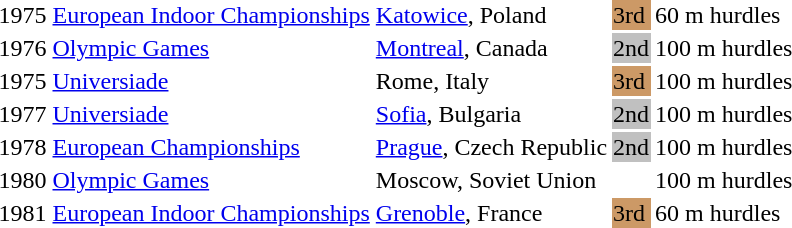<table>
<tr>
<td>1975</td>
<td><a href='#'>European Indoor Championships</a></td>
<td><a href='#'>Katowice</a>, Poland</td>
<td bgcolor="cc9966">3rd</td>
<td>60 m hurdles</td>
</tr>
<tr>
<td>1976</td>
<td><a href='#'>Olympic Games</a></td>
<td><a href='#'>Montreal</a>, Canada</td>
<td bgcolor="silver">2nd</td>
<td>100 m hurdles</td>
</tr>
<tr>
<td>1975</td>
<td><a href='#'>Universiade</a></td>
<td>Rome, Italy</td>
<td bgcolor="cc9966">3rd</td>
<td>100 m hurdles</td>
</tr>
<tr>
<td>1977</td>
<td><a href='#'>Universiade</a></td>
<td><a href='#'>Sofia</a>, Bulgaria</td>
<td bgcolor="silver">2nd</td>
<td>100 m hurdles</td>
</tr>
<tr>
<td>1978</td>
<td><a href='#'>European Championships</a></td>
<td><a href='#'>Prague</a>, Czech Republic</td>
<td bgcolor="silver">2nd</td>
<td>100 m hurdles</td>
</tr>
<tr>
<td>1980</td>
<td><a href='#'>Olympic Games</a></td>
<td>Moscow, Soviet Union</td>
<td></td>
<td>100 m hurdles</td>
</tr>
<tr>
<td>1981</td>
<td><a href='#'>European Indoor Championships</a></td>
<td><a href='#'>Grenoble</a>, France</td>
<td bgcolor="cc9966">3rd</td>
<td>60 m hurdles</td>
</tr>
</table>
